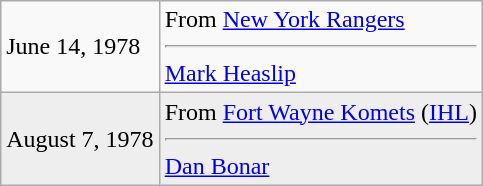<table class="wikitable">
<tr>
<td>June 14, 1978</td>
<td valign="top">From <a href='#'>New York Rangers</a><hr><a href='#'>Mark Heaslip</a></td>
</tr>
<tr style="background:#eee;">
<td>August 7, 1978</td>
<td valign="top">From <a href='#'>Fort Wayne Komets</a> (<a href='#'>IHL</a>)<hr><a href='#'>Dan Bonar</a></td>
</tr>
</table>
